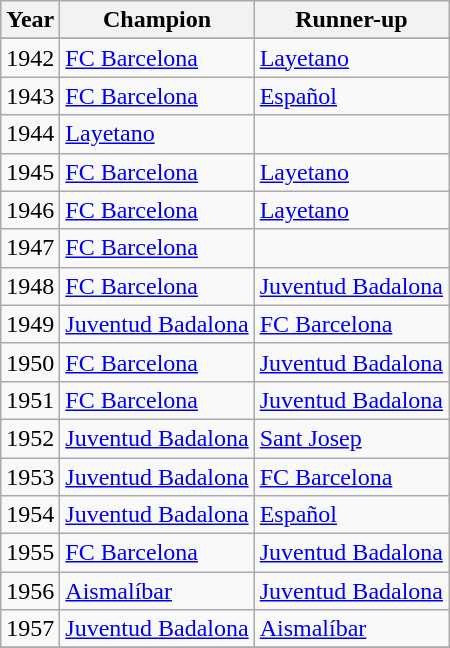<table class="wikitable">
<tr>
<th>Year</th>
<th>Champion</th>
<th>Runner-up</th>
</tr>
<tr>
</tr>
<tr>
<td align="center">1942</td>
<td><a href='#'>FC Barcelona</a></td>
<td><a href='#'>Layetano</a></td>
</tr>
<tr>
<td align="center">1943</td>
<td><a href='#'>FC Barcelona</a></td>
<td><a href='#'>Español</a></td>
</tr>
<tr>
<td align="center">1944</td>
<td><a href='#'>Layetano</a></td>
<td></td>
</tr>
<tr>
<td align="center">1945</td>
<td><a href='#'>FC Barcelona</a></td>
<td><a href='#'>Layetano</a></td>
</tr>
<tr>
<td align="center">1946</td>
<td><a href='#'>FC Barcelona</a></td>
<td><a href='#'>Layetano</a></td>
</tr>
<tr>
<td align="center">1947</td>
<td><a href='#'>FC Barcelona</a></td>
<td></td>
</tr>
<tr>
<td align="center">1948</td>
<td><a href='#'>FC Barcelona</a></td>
<td><a href='#'>Juventud Badalona</a></td>
</tr>
<tr>
<td align="center">1949</td>
<td><a href='#'>Juventud Badalona</a></td>
<td><a href='#'>FC Barcelona</a></td>
</tr>
<tr>
<td align="center">1950</td>
<td><a href='#'>FC Barcelona</a></td>
<td><a href='#'>Juventud Badalona</a></td>
</tr>
<tr>
<td align="center">1951</td>
<td><a href='#'>FC Barcelona</a></td>
<td><a href='#'>Juventud Badalona</a></td>
</tr>
<tr>
<td align="center">1952</td>
<td><a href='#'>Juventud Badalona</a></td>
<td><a href='#'>Sant Josep</a></td>
</tr>
<tr>
<td align="center">1953</td>
<td><a href='#'>Juventud Badalona</a></td>
<td><a href='#'>FC Barcelona</a></td>
</tr>
<tr>
<td align="center">1954</td>
<td><a href='#'>Juventud Badalona</a></td>
<td><a href='#'>Español</a></td>
</tr>
<tr>
<td align="center">1955</td>
<td><a href='#'>FC Barcelona</a></td>
<td><a href='#'>Juventud Badalona</a></td>
</tr>
<tr>
<td align="center">1956</td>
<td><a href='#'>Aismalíbar</a></td>
<td><a href='#'>Juventud Badalona</a></td>
</tr>
<tr>
<td align="center">1957</td>
<td><a href='#'>Juventud Badalona</a></td>
<td><a href='#'>Aismalíbar</a></td>
</tr>
<tr>
</tr>
</table>
